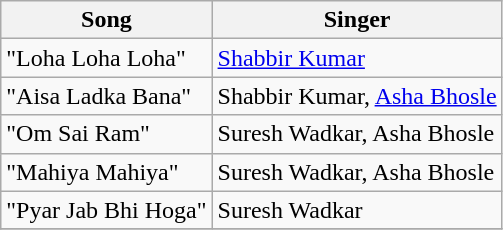<table class="wikitable">
<tr>
<th>Song</th>
<th>Singer</th>
</tr>
<tr>
<td>"Loha Loha Loha"</td>
<td><a href='#'>Shabbir Kumar</a></td>
</tr>
<tr>
<td>"Aisa Ladka Bana"</td>
<td>Shabbir Kumar, <a href='#'>Asha Bhosle</a></td>
</tr>
<tr>
<td>"Om Sai Ram"</td>
<td>Suresh Wadkar, Asha Bhosle</td>
</tr>
<tr>
<td>"Mahiya Mahiya"</td>
<td>Suresh Wadkar, Asha Bhosle</td>
</tr>
<tr>
<td>"Pyar Jab Bhi Hoga"</td>
<td>Suresh Wadkar</td>
</tr>
<tr>
</tr>
</table>
